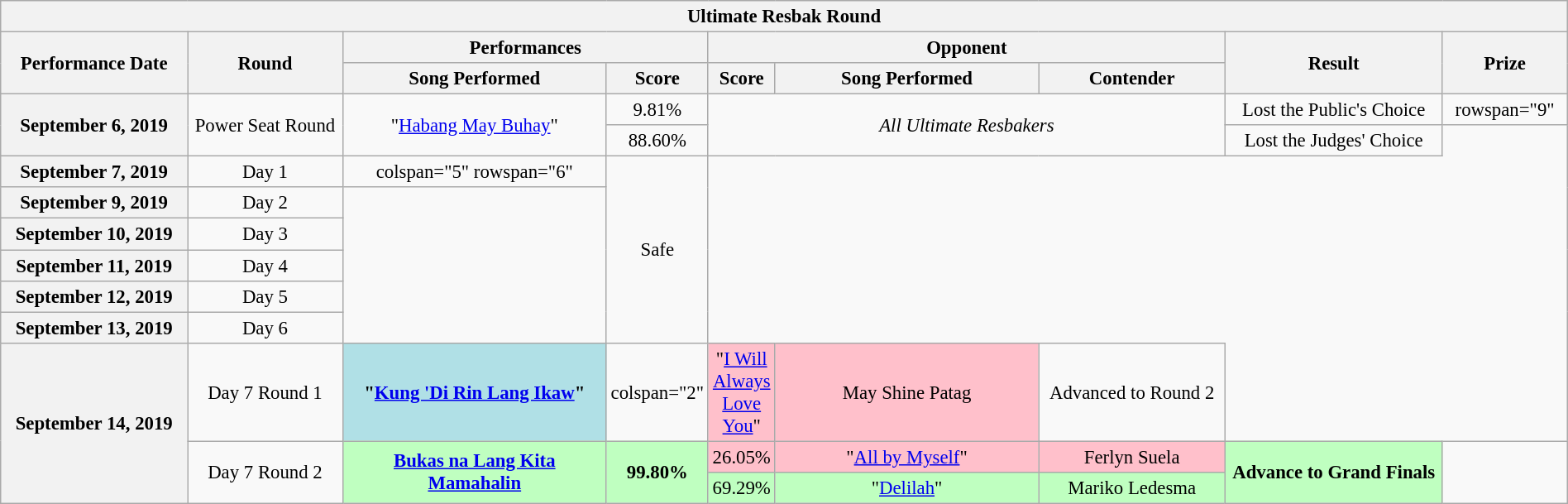<table class="wikitable mw-collapsible mw-collapsed" style="width:100%; font-size:95%;text-align:center;">
<tr>
<th colspan="9">Ultimate Resbak Round</th>
</tr>
<tr>
<th rowspan="2" width="12%">Performance Date</th>
<th rowspan="2" width="10%">Round</th>
<th colspan="2">Performances</th>
<th colspan="3">Opponent</th>
<th rowspan="2" width="14%">Result</th>
<th rowspan="2" width="8%">Prize</th>
</tr>
<tr>
<th width="17%">Song Performed</th>
<th>Score</th>
<th>Score</th>
<th width="17%">Song Performed</th>
<th width="12%">Contender</th>
</tr>
<tr>
<th rowspan="2">September 6, 2019</th>
<td rowspan="2">Power Seat Round</td>
<td rowspan="2">"<a href='#'>Habang May Buhay</a>"</td>
<td>9.81%</td>
<td colspan="3" rowspan="2"><em>All Ultimate Resbakers</em></td>
<td>Lost the Public's Choice</td>
<td>rowspan="9" </td>
</tr>
<tr>
<td>88.60%</td>
<td>Lost the Judges' Choice</td>
</tr>
<tr>
<th>September 7, 2019</th>
<td>Day 1</td>
<td>colspan="5" rowspan="6" </td>
<td rowspan="6">Safe</td>
</tr>
<tr>
<th>September 9, 2019</th>
<td>Day 2</td>
</tr>
<tr>
<th>September 10, 2019</th>
<td>Day 3</td>
</tr>
<tr>
<th>September 11, 2019</th>
<td>Day 4</td>
</tr>
<tr>
<th>September 12, 2019</th>
<td>Day 5</td>
</tr>
<tr>
<th>September 13, 2019</th>
<td>Day 6</td>
</tr>
<tr>
<th rowspan="3">September 14, 2019</th>
<td>Day 7 Round 1</td>
<td style="background-color:#B0E0E6"><strong>"<a href='#'>Kung 'Di Rin Lang Ikaw</a>"</strong></td>
<td>colspan="2" </td>
<td style="background-color:pink">"<a href='#'>I Will Always Love You</a>"</td>
<td style="background-color:pink">May Shine Patag</td>
<td>Advanced to Round 2</td>
</tr>
<tr>
<td rowspan="2">Day 7 Round 2</td>
<td rowspan="2" style="background-color:#BFFFC0"><strong><a href='#'>Bukas na Lang Kita Mamahalin</a></strong></td>
<td rowspan="2" style="background-color:#BFFFC0"><strong>99.80%</strong></td>
<td style="background-color:pink">26.05%</td>
<td style="background-color:pink">"<a href='#'>All by Myself</a>"</td>
<td style="background-color:pink">Ferlyn Suela</td>
<td rowspan="2" style="background-color:#BFFFC0"><strong>Advance to Grand Finals</strong></td>
<td rowspan="2"></td>
</tr>
<tr>
<td style="background-color:#BFFFC0">69.29%</td>
<td style="background-color:#BFFFC0">"<a href='#'>Delilah</a>"</td>
<td style="background-color:#BFFFC0">Mariko Ledesma</td>
</tr>
</table>
